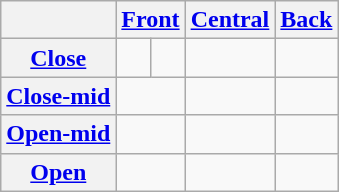<table class="wikitable" style="text-align:center">
<tr>
<th></th>
<th colspan="2"><a href='#'>Front</a></th>
<th><a href='#'>Central</a></th>
<th><a href='#'>Back</a></th>
</tr>
<tr align="center">
<th><a href='#'>Close</a></th>
<td></td>
<td></td>
<td></td>
<td></td>
</tr>
<tr align="center">
<th><a href='#'>Close-mid</a></th>
<td colspan="2"></td>
<td></td>
<td></td>
</tr>
<tr>
<th><a href='#'>Open-mid</a></th>
<td colspan="2"></td>
<td></td>
<td></td>
</tr>
<tr align="center">
<th><a href='#'>Open</a></th>
<td colspan="2"></td>
<td></td>
<td></td>
</tr>
</table>
